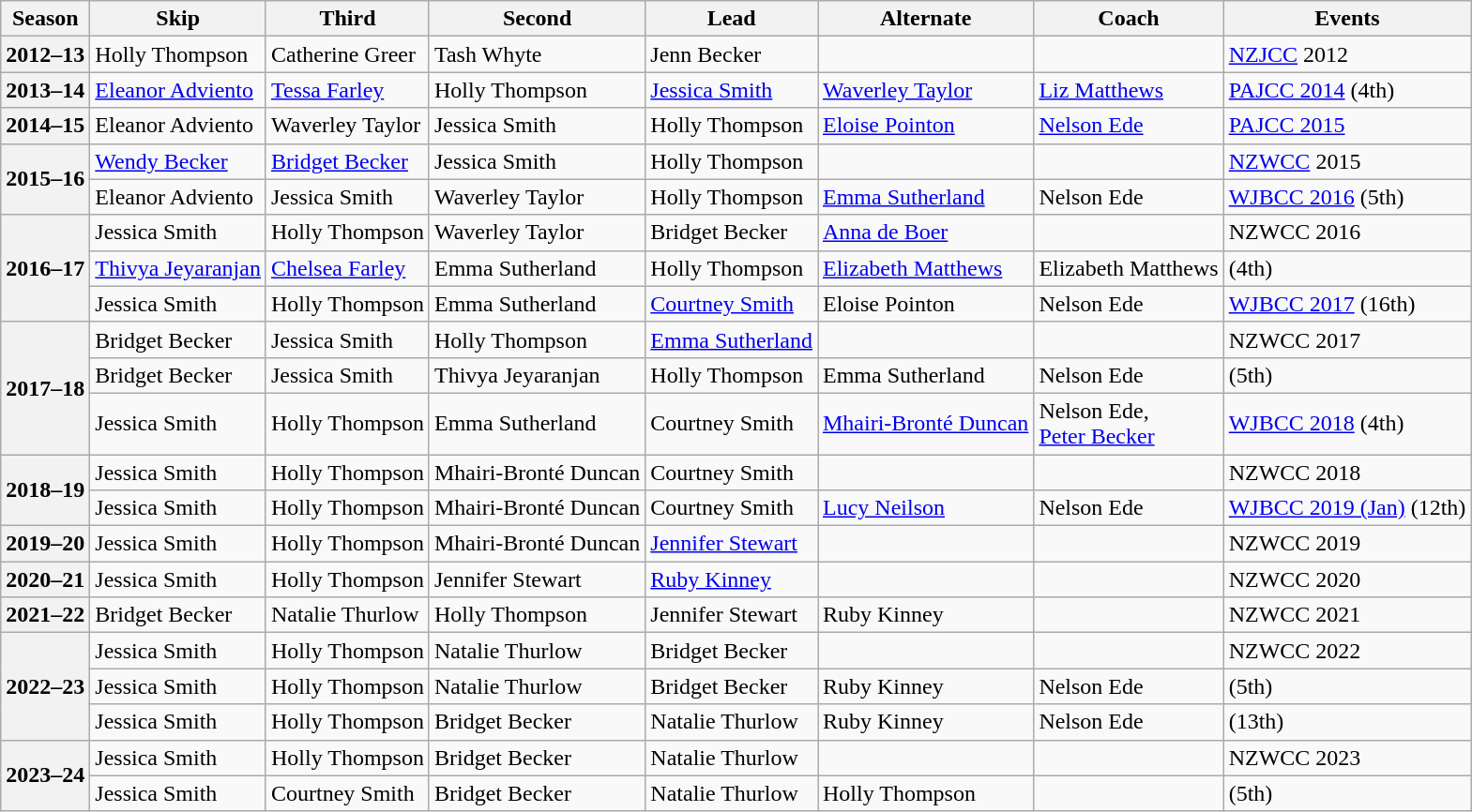<table class="wikitable">
<tr>
<th scope="col">Season</th>
<th scope="col">Skip</th>
<th scope="col">Third</th>
<th scope="col">Second</th>
<th scope="col">Lead</th>
<th scope="col">Alternate</th>
<th scope="col">Coach</th>
<th scope="col">Events</th>
</tr>
<tr>
<th scope="row">2012–13</th>
<td>Holly Thompson</td>
<td>Catherine Greer</td>
<td>Tash Whyte</td>
<td>Jenn Becker</td>
<td></td>
<td></td>
<td><a href='#'>NZJCC</a> 2012 </td>
</tr>
<tr>
<th scope="row">2013–14</th>
<td><a href='#'>Eleanor Adviento</a></td>
<td><a href='#'>Tessa Farley</a></td>
<td>Holly Thompson</td>
<td><a href='#'>Jessica Smith</a></td>
<td><a href='#'>Waverley Taylor</a></td>
<td><a href='#'>Liz Matthews</a></td>
<td><a href='#'>PAJCC 2014</a> (4th)</td>
</tr>
<tr>
<th scope="row">2014–15</th>
<td>Eleanor Adviento</td>
<td>Waverley Taylor</td>
<td>Jessica Smith</td>
<td>Holly Thompson</td>
<td><a href='#'>Eloise Pointon</a></td>
<td><a href='#'>Nelson Ede</a></td>
<td><a href='#'>PAJCC 2015</a> </td>
</tr>
<tr>
<th scope="row" rowspan="2">2015–16</th>
<td><a href='#'>Wendy Becker</a></td>
<td><a href='#'>Bridget Becker</a></td>
<td>Jessica Smith</td>
<td>Holly Thompson</td>
<td></td>
<td></td>
<td><a href='#'>NZWCC</a> 2015 </td>
</tr>
<tr>
<td>Eleanor Adviento</td>
<td>Jessica Smith</td>
<td>Waverley Taylor</td>
<td>Holly Thompson</td>
<td><a href='#'>Emma Sutherland</a></td>
<td>Nelson Ede</td>
<td><a href='#'>WJBCC 2016</a> (5th)</td>
</tr>
<tr>
<th scope="row" rowspan="3">2016–17</th>
<td>Jessica Smith</td>
<td>Holly Thompson</td>
<td>Waverley Taylor</td>
<td>Bridget Becker</td>
<td><a href='#'>Anna de Boer</a></td>
<td></td>
<td>NZWCC 2016 </td>
</tr>
<tr>
<td><a href='#'>Thivya Jeyaranjan</a></td>
<td><a href='#'>Chelsea Farley</a></td>
<td>Emma Sutherland</td>
<td>Holly Thompson</td>
<td><a href='#'>Elizabeth Matthews</a></td>
<td>Elizabeth Matthews</td>
<td> (4th)</td>
</tr>
<tr>
<td>Jessica Smith</td>
<td>Holly Thompson</td>
<td>Emma Sutherland</td>
<td><a href='#'>Courtney Smith</a></td>
<td>Eloise Pointon</td>
<td>Nelson Ede</td>
<td><a href='#'>WJBCC 2017</a> (16th)</td>
</tr>
<tr>
<th scope="row" rowspan=3>2017–18</th>
<td>Bridget Becker</td>
<td>Jessica Smith</td>
<td>Holly Thompson</td>
<td><a href='#'>Emma Sutherland</a></td>
<td></td>
<td></td>
<td>NZWCC 2017 </td>
</tr>
<tr>
<td>Bridget Becker</td>
<td>Jessica Smith</td>
<td>Thivya Jeyaranjan</td>
<td>Holly Thompson</td>
<td>Emma Sutherland</td>
<td>Nelson Ede</td>
<td> (5th)</td>
</tr>
<tr>
<td>Jessica Smith</td>
<td>Holly Thompson</td>
<td>Emma Sutherland</td>
<td>Courtney Smith</td>
<td><a href='#'>Mhairi-Bronté Duncan</a></td>
<td>Nelson Ede,<br><a href='#'>Peter Becker</a></td>
<td><a href='#'>WJBCC 2018</a> (4th)</td>
</tr>
<tr>
<th scope="row" rowspan="2">2018–19</th>
<td>Jessica Smith</td>
<td>Holly Thompson</td>
<td>Mhairi-Bronté Duncan</td>
<td>Courtney Smith</td>
<td></td>
<td></td>
<td>NZWCC 2018 </td>
</tr>
<tr>
<td>Jessica Smith</td>
<td>Holly Thompson</td>
<td>Mhairi-Bronté Duncan</td>
<td>Courtney Smith</td>
<td><a href='#'>Lucy Neilson</a></td>
<td>Nelson Ede</td>
<td><a href='#'>WJBCC 2019 (Jan)</a> (12th)</td>
</tr>
<tr>
<th scope="row">2019–20</th>
<td>Jessica Smith</td>
<td>Holly Thompson</td>
<td>Mhairi-Bronté Duncan</td>
<td><a href='#'>Jennifer Stewart</a></td>
<td></td>
<td></td>
<td>NZWCC 2019 </td>
</tr>
<tr>
<th scope="row">2020–21</th>
<td>Jessica Smith</td>
<td>Holly Thompson</td>
<td>Jennifer Stewart</td>
<td><a href='#'>Ruby Kinney</a></td>
<td></td>
<td></td>
<td>NZWCC 2020 </td>
</tr>
<tr>
<th scope="row">2021–22</th>
<td>Bridget Becker</td>
<td>Natalie Thurlow</td>
<td>Holly Thompson</td>
<td>Jennifer Stewart</td>
<td>Ruby Kinney</td>
<td></td>
<td>NZWCC 2021 </td>
</tr>
<tr>
<th scope="row" rowspan="3">2022–23</th>
<td>Jessica Smith</td>
<td>Holly Thompson</td>
<td>Natalie Thurlow</td>
<td>Bridget Becker</td>
<td></td>
<td></td>
<td>NZWCC 2022 </td>
</tr>
<tr>
<td>Jessica Smith</td>
<td>Holly Thompson</td>
<td>Natalie Thurlow</td>
<td>Bridget Becker</td>
<td>Ruby Kinney</td>
<td>Nelson Ede</td>
<td> (5th)</td>
</tr>
<tr>
<td>Jessica Smith</td>
<td>Holly Thompson</td>
<td>Bridget Becker</td>
<td>Natalie Thurlow</td>
<td>Ruby Kinney</td>
<td>Nelson Ede</td>
<td> (13th)</td>
</tr>
<tr>
<th scope="row" rowspan="3">2023–24</th>
<td>Jessica Smith</td>
<td>Holly Thompson</td>
<td>Bridget Becker</td>
<td>Natalie Thurlow</td>
<td></td>
<td></td>
<td>NZWCC 2023 </td>
</tr>
<tr>
<td>Jessica Smith</td>
<td>Courtney Smith</td>
<td>Bridget Becker</td>
<td>Natalie Thurlow</td>
<td>Holly Thompson</td>
<td></td>
<td> (5th) <br> </td>
</tr>
</table>
